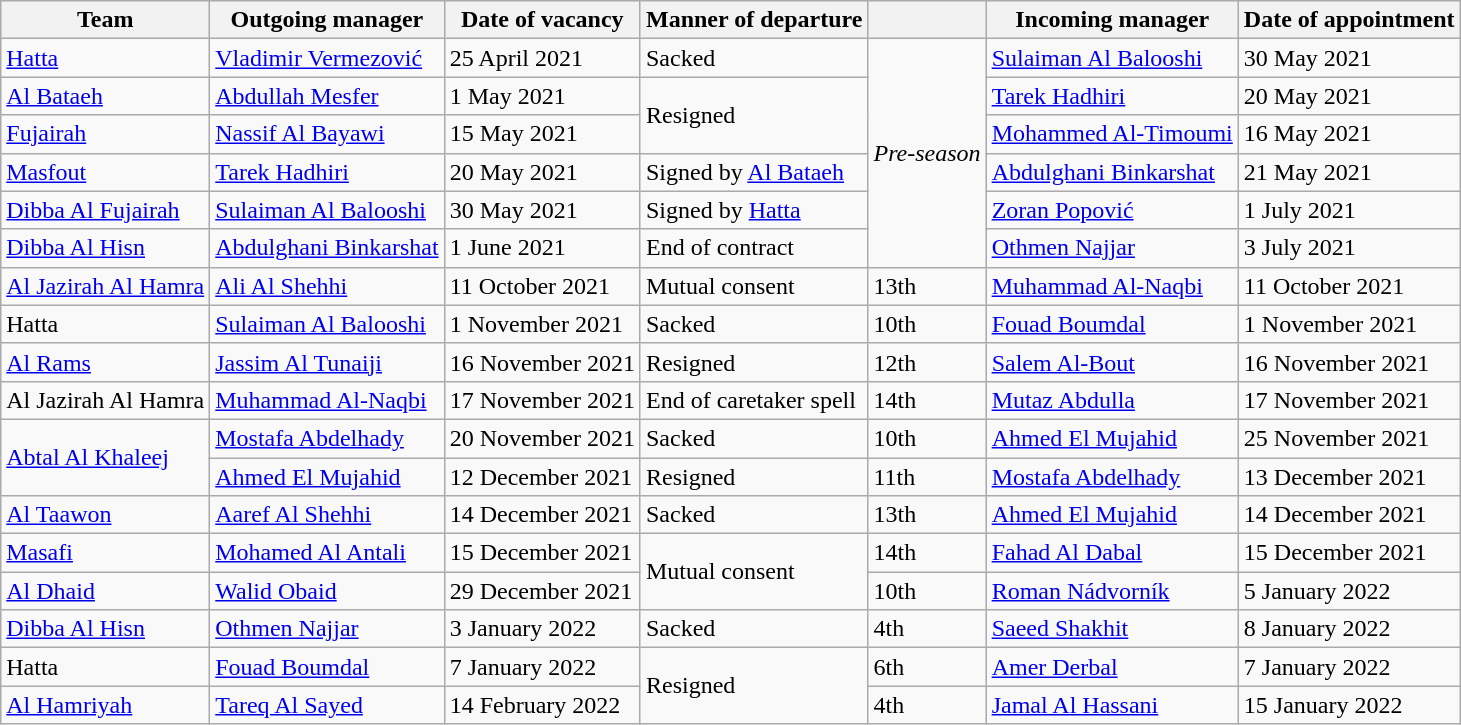<table class="wikitable">
<tr>
<th>Team</th>
<th>Outgoing manager</th>
<th>Date of vacancy</th>
<th>Manner of departure</th>
<th></th>
<th>Incoming manager</th>
<th>Date of appointment</th>
</tr>
<tr>
<td><a href='#'>Hatta</a></td>
<td> <a href='#'>Vladimir Vermezović</a></td>
<td>25 April 2021</td>
<td>Sacked</td>
<td rowspan=6><em>Pre-season</em></td>
<td> <a href='#'>Sulaiman Al Balooshi</a></td>
<td>30 May 2021</td>
</tr>
<tr>
<td><a href='#'>Al Bataeh</a></td>
<td> <a href='#'>Abdullah Mesfer</a></td>
<td>1 May 2021</td>
<td rowspan=2>Resigned</td>
<td> <a href='#'>Tarek Hadhiri</a></td>
<td>20 May 2021</td>
</tr>
<tr>
<td><a href='#'>Fujairah</a></td>
<td> <a href='#'>Nassif Al Bayawi</a></td>
<td>15 May 2021</td>
<td> <a href='#'>Mohammed Al-Timoumi</a></td>
<td>16 May 2021</td>
</tr>
<tr>
<td><a href='#'>Masfout</a></td>
<td> <a href='#'>Tarek Hadhiri</a></td>
<td>20 May 2021</td>
<td>Signed by <a href='#'>Al Bataeh</a></td>
<td> <a href='#'>Abdulghani Binkarshat</a></td>
<td>21 May 2021</td>
</tr>
<tr>
<td><a href='#'>Dibba Al Fujairah</a></td>
<td> <a href='#'>Sulaiman Al Balooshi</a></td>
<td>30 May 2021</td>
<td>Signed by <a href='#'>Hatta</a></td>
<td> <a href='#'>Zoran Popović</a></td>
<td>1 July 2021</td>
</tr>
<tr>
<td><a href='#'>Dibba Al Hisn</a></td>
<td> <a href='#'>Abdulghani Binkarshat</a></td>
<td>1 June 2021</td>
<td>End of contract</td>
<td> <a href='#'>Othmen Najjar</a></td>
<td>3 July 2021</td>
</tr>
<tr>
<td><a href='#'>Al Jazirah Al Hamra</a></td>
<td> <a href='#'>Ali Al Shehhi</a></td>
<td>11 October 2021</td>
<td>Mutual consent</td>
<td>13th</td>
<td> <a href='#'>Muhammad Al-Naqbi</a></td>
<td>11 October 2021</td>
</tr>
<tr>
<td>Hatta</td>
<td> <a href='#'>Sulaiman Al Balooshi</a></td>
<td>1 November 2021</td>
<td>Sacked</td>
<td>10th</td>
<td> <a href='#'>Fouad Boumdal</a></td>
<td>1 November 2021</td>
</tr>
<tr>
<td><a href='#'>Al Rams</a></td>
<td> <a href='#'>Jassim Al Tunaiji</a></td>
<td>16 November 2021</td>
<td>Resigned</td>
<td>12th</td>
<td> <a href='#'>Salem Al-Bout</a></td>
<td>16 November 2021</td>
</tr>
<tr>
<td>Al Jazirah Al Hamra</td>
<td> <a href='#'>Muhammad Al-Naqbi</a></td>
<td>17 November 2021</td>
<td>End of caretaker spell</td>
<td>14th</td>
<td> <a href='#'>Mutaz Abdulla</a></td>
<td>17 November 2021</td>
</tr>
<tr>
<td rowspan=2><a href='#'>Abtal Al Khaleej</a></td>
<td> <a href='#'>Mostafa Abdelhady</a></td>
<td>20 November 2021</td>
<td>Sacked</td>
<td>10th</td>
<td> <a href='#'>Ahmed El Mujahid</a></td>
<td>25 November 2021</td>
</tr>
<tr>
<td> <a href='#'>Ahmed El Mujahid</a></td>
<td>12 December 2021</td>
<td>Resigned</td>
<td>11th</td>
<td> <a href='#'>Mostafa Abdelhady</a></td>
<td>13 December 2021</td>
</tr>
<tr>
<td><a href='#'>Al Taawon</a></td>
<td> <a href='#'>Aaref Al Shehhi</a></td>
<td>14 December 2021</td>
<td>Sacked</td>
<td>13th</td>
<td> <a href='#'>Ahmed El Mujahid</a></td>
<td>14 December 2021</td>
</tr>
<tr>
<td><a href='#'>Masafi</a></td>
<td> <a href='#'>Mohamed Al Antali</a></td>
<td>15 December 2021</td>
<td rowspan=2>Mutual consent</td>
<td>14th</td>
<td> <a href='#'>Fahad Al Dabal</a></td>
<td>15 December 2021</td>
</tr>
<tr>
<td><a href='#'>Al Dhaid</a></td>
<td> <a href='#'>Walid Obaid</a></td>
<td>29 December 2021</td>
<td>10th</td>
<td> <a href='#'>Roman Nádvorník</a></td>
<td>5 January 2022</td>
</tr>
<tr>
<td><a href='#'>Dibba Al Hisn</a></td>
<td> <a href='#'>Othmen Najjar</a></td>
<td>3 January 2022</td>
<td>Sacked</td>
<td>4th</td>
<td> <a href='#'>Saeed Shakhit</a></td>
<td>8 January 2022</td>
</tr>
<tr>
<td>Hatta</td>
<td> <a href='#'>Fouad Boumdal</a></td>
<td>7 January 2022</td>
<td rowspan=2>Resigned</td>
<td>6th</td>
<td> <a href='#'>Amer Derbal</a></td>
<td>7 January 2022</td>
</tr>
<tr>
<td><a href='#'>Al Hamriyah</a></td>
<td> <a href='#'>Tareq Al Sayed</a></td>
<td>14 February 2022</td>
<td>4th</td>
<td> <a href='#'>Jamal Al Hassani</a></td>
<td>15 January 2022</td>
</tr>
</table>
